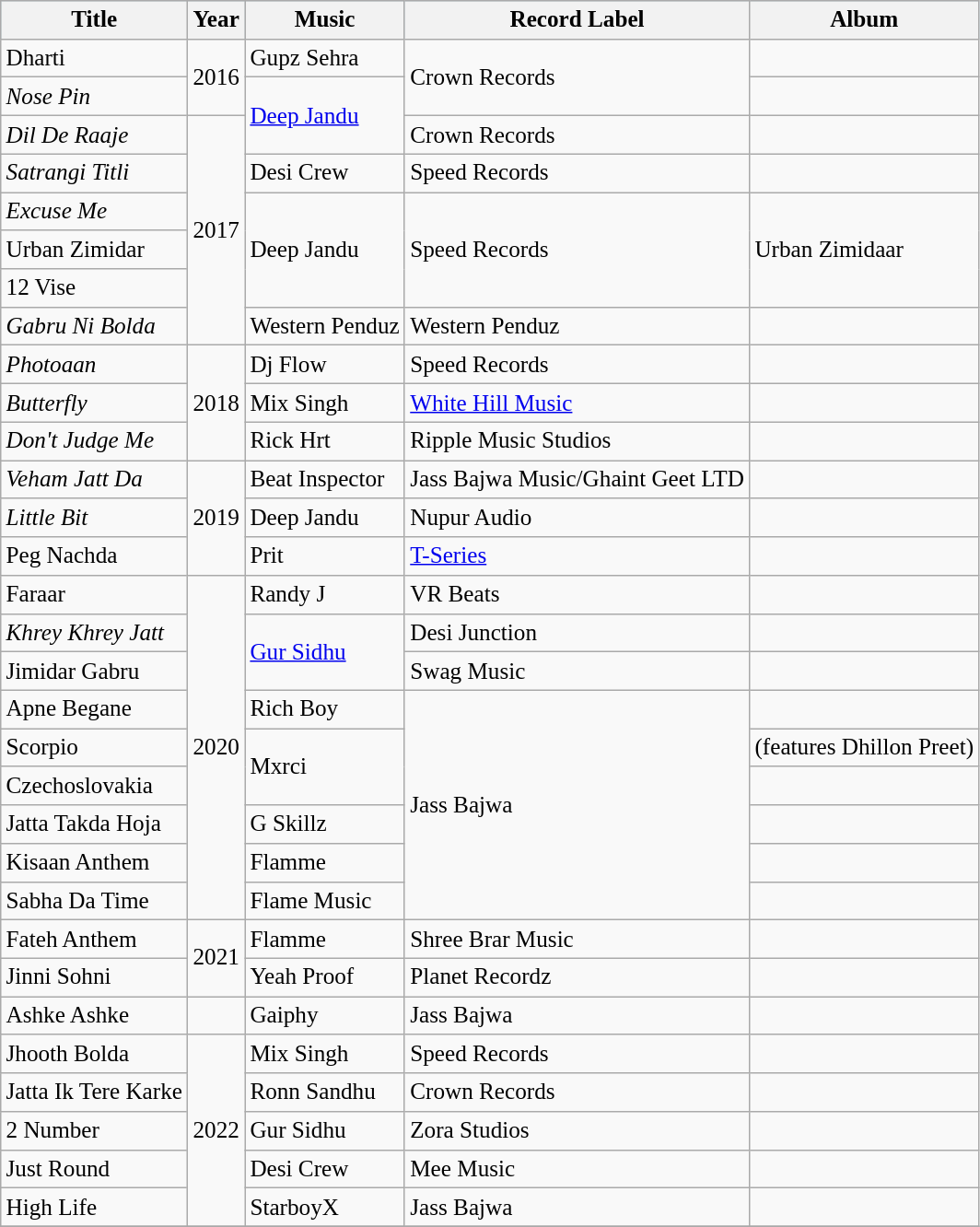<table class="wikitable plainrowheaders" style="font-size:105%;">
<tr bgcolor="#AAAAACCCCDDDDD" align="center">
<th>Title</th>
<th>Year</th>
<th>Music</th>
<th>Record Label</th>
<th>Album</th>
</tr>
<tr>
<td>Dharti</td>
<td rowspan="2">2016</td>
<td>Gupz Sehra</td>
<td rowspan="2">Crown Records</td>
<td></td>
</tr>
<tr>
<td><em>Nose Pin</em></td>
<td rowspan="2"><a href='#'>Deep Jandu</a></td>
<td></td>
</tr>
<tr>
<td><em>Dil De Raaje</em></td>
<td rowspan="6">2017</td>
<td>Crown Records</td>
<td></td>
</tr>
<tr>
<td><em>Satrangi Titli</em></td>
<td>Desi Crew</td>
<td>Speed Records</td>
<td></td>
</tr>
<tr>
<td><em>Excuse Me</em></td>
<td rowspan="3">Deep Jandu</td>
<td rowspan="3">Speed Records</td>
<td rowspan="3">Urban Zimidaar</td>
</tr>
<tr>
<td>Urban Zimidar</td>
</tr>
<tr>
<td>12 Vise</td>
</tr>
<tr>
<td><em>Gabru Ni Bolda</em></td>
<td>Western Penduz</td>
<td>Western Penduz</td>
<td></td>
</tr>
<tr>
<td><em>Photoaan</em></td>
<td rowspan="3">2018</td>
<td>Dj Flow</td>
<td>Speed Records</td>
<td></td>
</tr>
<tr>
<td><em>Butterfly</em></td>
<td>Mix Singh</td>
<td><a href='#'>White Hill Music</a></td>
<td></td>
</tr>
<tr>
<td><em>Don't Judge Me</em></td>
<td>Rick Hrt</td>
<td>Ripple Music Studios</td>
<td></td>
</tr>
<tr>
<td><em>Veham Jatt Da</em></td>
<td rowspan="3">2019</td>
<td>Beat Inspector</td>
<td>Jass Bajwa Music/Ghaint Geet LTD</td>
<td></td>
</tr>
<tr>
<td><em>Little Bit</em> </td>
<td>Deep Jandu</td>
<td>Nupur Audio</td>
<td></td>
</tr>
<tr>
<td>Peg Nachda</td>
<td>Prit</td>
<td><a href='#'>T-Series</a></td>
<td></td>
</tr>
<tr>
<td>Faraar</td>
<td rowspan="9">2020</td>
<td>Randy J</td>
<td>VR Beats</td>
<td></td>
</tr>
<tr>
<td><em>Khrey Khrey Jatt</em>  </td>
<td rowspan="2"><a href='#'>Gur Sidhu</a></td>
<td>Desi Junction</td>
<td></td>
</tr>
<tr>
<td>Jimidar Gabru</td>
<td>Swag Music</td>
<td></td>
</tr>
<tr>
<td>Apne Begane</td>
<td>Rich Boy</td>
<td rowspan="6">Jass Bajwa</td>
<td></td>
</tr>
<tr>
<td>Scorpio</td>
<td rowspan="2">Mxrci</td>
<td>(features Dhillon Preet)</td>
</tr>
<tr>
<td>Czechoslovakia</td>
<td></td>
</tr>
<tr>
<td>Jatta Takda Hoja</td>
<td>G Skillz</td>
<td></td>
</tr>
<tr>
<td>Kisaan Anthem</td>
<td>Flamme</td>
<td></td>
</tr>
<tr>
<td>Sabha Da Time</td>
<td>Flame Music</td>
<td></td>
</tr>
<tr>
<td>Fateh Anthem</td>
<td rowspan="2">2021</td>
<td>Flamme</td>
<td>Shree Brar Music</td>
<td></td>
</tr>
<tr>
<td>Jinni Sohni</td>
<td>Yeah Proof</td>
<td>Planet Recordz</td>
<td></td>
</tr>
<tr>
<td>Ashke Ashke</td>
<td></td>
<td>Gaiphy</td>
<td>Jass Bajwa</td>
<td></td>
</tr>
<tr>
<td>Jhooth Bolda</td>
<td rowspan="5">2022</td>
<td>Mix Singh</td>
<td>Speed Records</td>
<td></td>
</tr>
<tr>
<td>Jatta Ik Tere Karke</td>
<td>Ronn Sandhu</td>
<td>Crown Records</td>
<td></td>
</tr>
<tr>
<td>2 Number </td>
<td>Gur Sidhu</td>
<td>Zora Studios</td>
<td></td>
</tr>
<tr>
<td>Just Round</td>
<td>Desi Crew</td>
<td>Mee Music</td>
<td></td>
</tr>
<tr>
<td>High Life</td>
<td>StarboyX</td>
<td>Jass Bajwa</td>
<td></td>
</tr>
<tr>
</tr>
</table>
